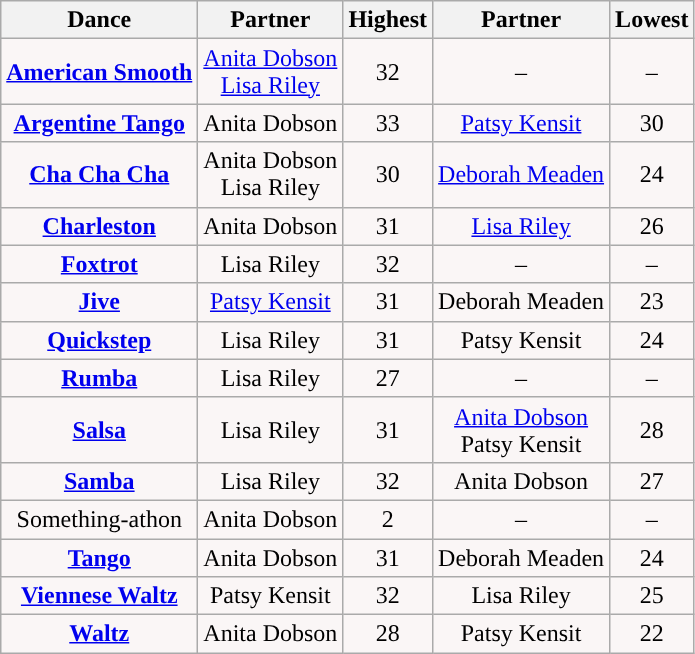<table class="wikitable sortable collapsed">
<tr style="text-align:Center; background:#cc;">
<th>Dance</th>
<th>Partner</th>
<th>Highest</th>
<th>Partner</th>
<th>Lowest</th>
</tr>
<tr style="text-align: center; background:#faf6f6;#">
<td><strong><a href='#'>American Smooth</a></strong></td>
<td><a href='#'>Anita Dobson</a><br><a href='#'>Lisa Riley</a></td>
<td>32</td>
<td>–</td>
<td>–</td>
</tr>
<tr style="text-align: center; background:#faf6f6;">
<td><strong><a href='#'>Argentine Tango</a></strong></td>
<td>Anita Dobson</td>
<td>33</td>
<td><a href='#'>Patsy Kensit</a></td>
<td>30</td>
</tr>
<tr style="text-align: center; background:#faf6f6;">
<td><strong><a href='#'>Cha Cha Cha</a></strong></td>
<td>Anita Dobson<br>Lisa Riley</td>
<td>30</td>
<td><a href='#'>Deborah Meaden</a></td>
<td>24</td>
</tr>
<tr style="text-align: center; background:#faf6f6;">
<td><strong><a href='#'>Charleston</a></strong></td>
<td>Anita Dobson</td>
<td>31</td>
<td><a href='#'>Lisa Riley</a></td>
<td>26</td>
</tr>
<tr style="text-align: center; background:#faf6f6;">
<td><strong><a href='#'>Foxtrot</a></strong></td>
<td>Lisa Riley</td>
<td>32</td>
<td>–</td>
<td>–</td>
</tr>
<tr style="text-align: center; background:#faf6f6;">
<td><strong><a href='#'>Jive</a></strong></td>
<td><a href='#'>Patsy Kensit</a></td>
<td>31</td>
<td>Deborah Meaden</td>
<td>23</td>
</tr>
<tr style="text-align: center; background:#faf6f6;">
<td><strong><a href='#'>Quickstep</a></strong></td>
<td>Lisa Riley</td>
<td>31</td>
<td>Patsy Kensit</td>
<td>24</td>
</tr>
<tr style="text-align: center; background:#faf6f6;">
<td><strong><a href='#'>Rumba</a></strong></td>
<td>Lisa Riley</td>
<td>27</td>
<td>–</td>
<td>–</td>
</tr>
<tr style="text-align: center; background:#faf6f6;">
<td><strong><a href='#'>Salsa</a></strong></td>
<td>Lisa Riley</td>
<td>31</td>
<td><a href='#'>Anita Dobson</a><br>Patsy Kensit</td>
<td>28</td>
</tr>
<tr style="text-align: center; background:#faf6f6;">
<td><strong><a href='#'>Samba</a></strong></td>
<td>Lisa Riley</td>
<td>32</td>
<td>Anita Dobson</td>
<td>27</td>
</tr>
<tr style="text-align: center; background:#faf6f6;">
<td>Something-athon</td>
<td>Anita Dobson</td>
<td>2</td>
<td>–</td>
<td>–</td>
</tr>
<tr style="text-align: center; background:#faf6f6;">
<td><strong><a href='#'>Tango</a></strong></td>
<td>Anita Dobson</td>
<td>31</td>
<td>Deborah Meaden</td>
<td>24</td>
</tr>
<tr style="text-align: center; background:#faf6f6;">
<td><strong><a href='#'>Viennese Waltz</a></strong></td>
<td>Patsy Kensit</td>
<td>32</td>
<td>Lisa Riley</td>
<td>25</td>
</tr>
<tr style="text-align: center; background:#faf6f6;">
<td><strong><a href='#'>Waltz</a></strong></td>
<td>Anita Dobson</td>
<td>28</td>
<td>Patsy Kensit</td>
<td>22</td>
</tr>
</table>
